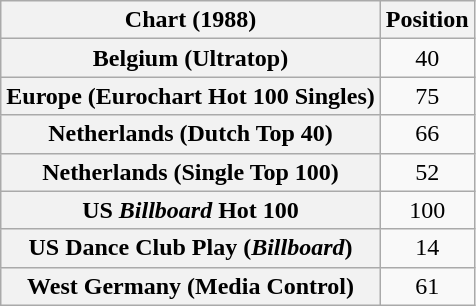<table class="wikitable sortable plainrowheaders" style="text-align:center">
<tr>
<th scope="col">Chart (1988)</th>
<th scope="col">Position</th>
</tr>
<tr>
<th scope="row">Belgium (Ultratop)</th>
<td>40</td>
</tr>
<tr>
<th scope="row">Europe (Eurochart Hot 100 Singles)</th>
<td>75</td>
</tr>
<tr>
<th scope="row">Netherlands (Dutch Top 40)</th>
<td>66</td>
</tr>
<tr>
<th scope="row">Netherlands (Single Top 100)</th>
<td>52</td>
</tr>
<tr>
<th scope="row">US <em>Billboard</em> Hot 100</th>
<td>100</td>
</tr>
<tr>
<th scope="row">US Dance Club Play (<em>Billboard</em>)</th>
<td>14</td>
</tr>
<tr>
<th scope="row">West Germany (Media Control)</th>
<td>61</td>
</tr>
</table>
